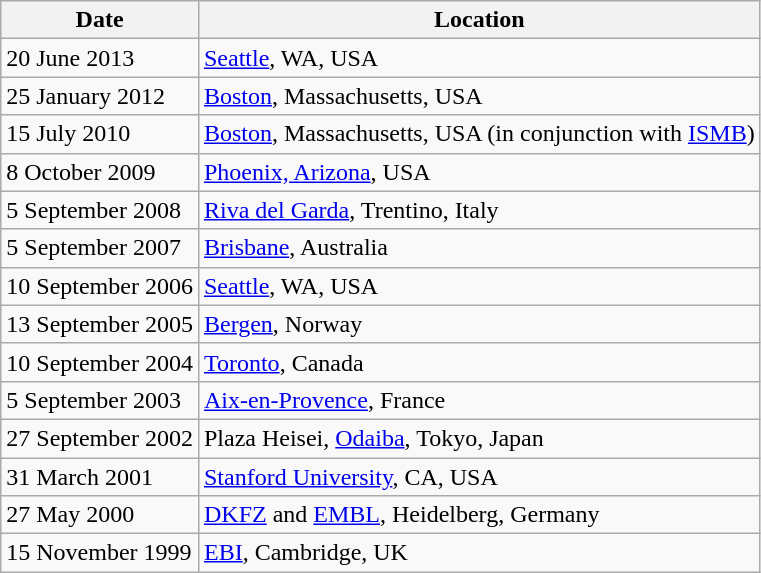<table class="wikitable">
<tr>
<th>Date</th>
<th>Location</th>
</tr>
<tr>
<td>20 June 2013</td>
<td><a href='#'>Seattle</a>, WA, USA</td>
</tr>
<tr>
<td>25 January 2012</td>
<td><a href='#'>Boston</a>, Massachusetts, USA</td>
</tr>
<tr>
<td>15 July 2010</td>
<td><a href='#'>Boston</a>, Massachusetts, USA (in conjunction with <a href='#'>ISMB</a>)</td>
</tr>
<tr>
<td>8 October 2009</td>
<td><a href='#'>Phoenix, Arizona</a>, USA</td>
</tr>
<tr>
<td>5 September 2008</td>
<td><a href='#'>Riva del Garda</a>, Trentino, Italy</td>
</tr>
<tr>
<td>5 September 2007</td>
<td><a href='#'>Brisbane</a>, Australia</td>
</tr>
<tr>
<td>10 September 2006</td>
<td><a href='#'>Seattle</a>, WA, USA</td>
</tr>
<tr>
<td>13 September 2005</td>
<td><a href='#'>Bergen</a>, Norway</td>
</tr>
<tr>
<td>10 September 2004</td>
<td><a href='#'>Toronto</a>, Canada</td>
</tr>
<tr>
<td>5 September 2003</td>
<td><a href='#'>Aix-en-Provence</a>, France</td>
</tr>
<tr>
<td>27 September 2002</td>
<td>Plaza Heisei, <a href='#'>Odaiba</a>, Tokyo, Japan</td>
</tr>
<tr>
<td>31 March 2001</td>
<td><a href='#'>Stanford University</a>, CA, USA</td>
</tr>
<tr>
<td>27 May 2000</td>
<td><a href='#'>DKFZ</a> and <a href='#'>EMBL</a>, Heidelberg, Germany</td>
</tr>
<tr>
<td>15 November 1999</td>
<td><a href='#'>EBI</a>, Cambridge, UK</td>
</tr>
</table>
